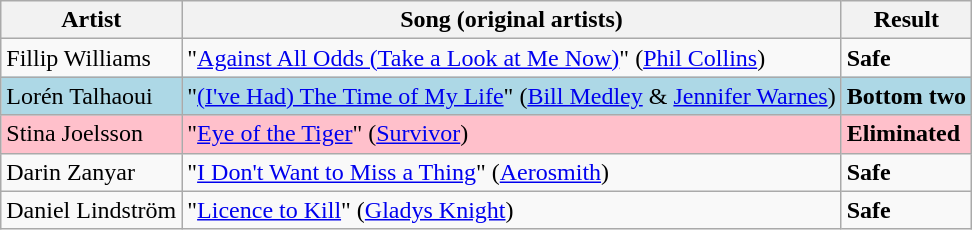<table class=wikitable>
<tr>
<th>Artist</th>
<th>Song (original artists)</th>
<th>Result</th>
</tr>
<tr>
<td>Fillip Williams</td>
<td>"<a href='#'>Against All Odds (Take a Look at Me Now)</a>" (<a href='#'>Phil Collins</a>)</td>
<td><strong>Safe</strong></td>
</tr>
<tr style="background:lightblue;">
<td>Lorén Talhaoui</td>
<td>"<a href='#'>(I've Had) The Time of My Life</a>" (<a href='#'>Bill Medley</a> & <a href='#'>Jennifer Warnes</a>)</td>
<td><strong>Bottom two</strong></td>
</tr>
<tr style="background:pink;">
<td>Stina Joelsson</td>
<td>"<a href='#'>Eye of the Tiger</a>" (<a href='#'>Survivor</a>)</td>
<td><strong>Eliminated</strong></td>
</tr>
<tr>
<td>Darin Zanyar</td>
<td>"<a href='#'>I Don't Want to Miss a Thing</a>" (<a href='#'>Aerosmith</a>)</td>
<td><strong>Safe</strong></td>
</tr>
<tr>
<td>Daniel Lindström</td>
<td>"<a href='#'>Licence to Kill</a>" (<a href='#'>Gladys Knight</a>)</td>
<td><strong>Safe</strong></td>
</tr>
</table>
